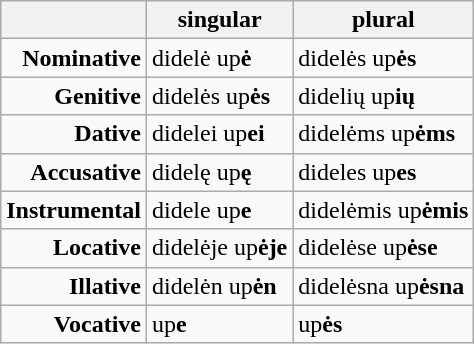<table class="wikitable">
<tr>
<th> </th>
<th>singular</th>
<th>plural</th>
</tr>
<tr>
<td align="right"><strong>Nominative</strong></td>
<td>didelė up<strong>ė</strong></td>
<td>didelės up<strong>ės</strong></td>
</tr>
<tr>
<td align="right"><strong>Genitive</strong></td>
<td>didelės up<strong>ės</strong></td>
<td>didelių up<strong>ių</strong></td>
</tr>
<tr>
<td align="right"><strong>Dative</strong></td>
<td>didelei up<strong>ei</strong></td>
<td>didelėms up<strong>ėms</strong></td>
</tr>
<tr>
<td align="right"><strong>Accusative</strong></td>
<td>didelę up<strong>ę</strong></td>
<td>dideles up<strong>es</strong></td>
</tr>
<tr>
<td align="right"><strong>Instrumental</strong></td>
<td>didele up<strong>e</strong></td>
<td>didelėmis up<strong>ėmis</strong></td>
</tr>
<tr>
<td align="right"><strong>Locative</strong></td>
<td>didelėje up<strong>ėje</strong></td>
<td>didelėse up<strong>ėse</strong></td>
</tr>
<tr>
<td align="right"><strong>Illative</strong></td>
<td>didelėn   up<strong>ėn</strong></td>
<td>didelėsna up<strong>ėsna</strong></td>
</tr>
<tr>
<td align="right"><strong>Vocative</strong></td>
<td>up<strong>e</strong></td>
<td>up<strong>ės</strong></td>
</tr>
</table>
